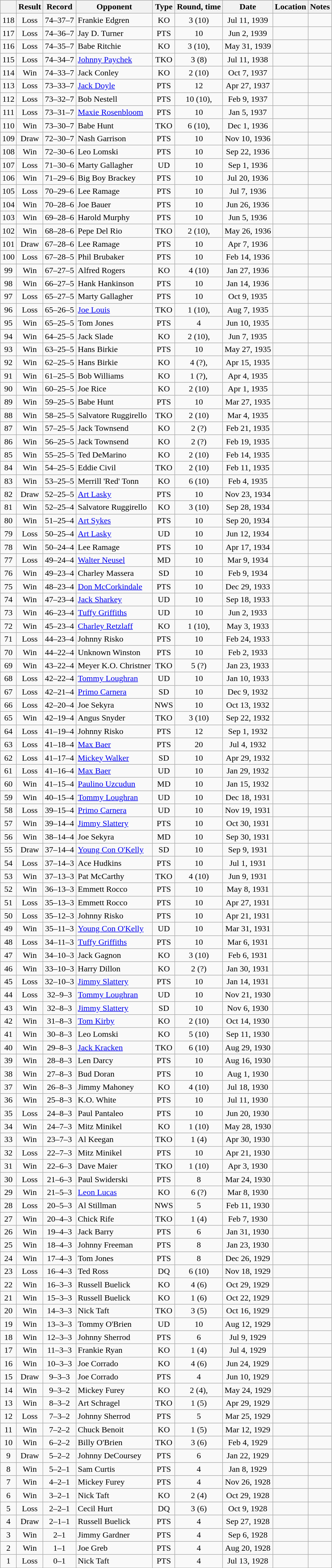<table class="wikitable mw-collapsible" style="text-align:center">
<tr>
<th></th>
<th>Result</th>
<th>Record</th>
<th>Opponent</th>
<th>Type</th>
<th>Round, time</th>
<th>Date</th>
<th>Location</th>
<th>Notes</th>
</tr>
<tr>
<td>118</td>
<td>Loss</td>
<td>74–37–7</td>
<td align=left>Frankie Edgren</td>
<td>KO</td>
<td>3 (10)</td>
<td>Jul 11, 1939</td>
<td style="text-align:left;"></td>
<td></td>
</tr>
<tr>
<td>117</td>
<td>Loss</td>
<td>74–36–7</td>
<td align=left>Jay D. Turner</td>
<td>PTS</td>
<td>10</td>
<td>Jun 2, 1939</td>
<td style="text-align:left;"></td>
<td></td>
</tr>
<tr>
<td>116</td>
<td>Loss</td>
<td>74–35–7</td>
<td align=left>Babe Ritchie</td>
<td>KO</td>
<td>3 (10), </td>
<td>May 31, 1939</td>
<td style="text-align:left;"></td>
<td></td>
</tr>
<tr>
<td>115</td>
<td>Loss</td>
<td>74–34–7</td>
<td align=left><a href='#'>Johnny Paychek</a></td>
<td>TKO</td>
<td>3 (8)</td>
<td>Jul 11, 1938</td>
<td style="text-align:left;"></td>
<td></td>
</tr>
<tr>
<td>114</td>
<td>Win</td>
<td>74–33–7</td>
<td align=left>Jack Conley</td>
<td>KO</td>
<td>2 (10)</td>
<td>Oct 7, 1937</td>
<td style="text-align:left;"></td>
<td></td>
</tr>
<tr>
<td>113</td>
<td>Loss</td>
<td>73–33–7</td>
<td align=left><a href='#'>Jack Doyle</a></td>
<td>PTS</td>
<td>12</td>
<td>Apr 27, 1937</td>
<td style="text-align:left;"></td>
<td></td>
</tr>
<tr>
<td>112</td>
<td>Loss</td>
<td>73–32–7</td>
<td align=left>Bob Nestell</td>
<td>PTS</td>
<td>10 (10), </td>
<td>Feb 9, 1937</td>
<td style="text-align:left;"></td>
<td></td>
</tr>
<tr>
<td>111</td>
<td>Loss</td>
<td>73–31–7</td>
<td align=left><a href='#'>Maxie Rosenbloom</a></td>
<td>PTS</td>
<td>10</td>
<td>Jan 5, 1937</td>
<td style="text-align:left;"></td>
<td></td>
</tr>
<tr>
<td>110</td>
<td>Win</td>
<td>73–30–7</td>
<td align=left>Babe Hunt</td>
<td>TKO</td>
<td>6 (10), </td>
<td>Dec 1, 1936</td>
<td style="text-align:left;"></td>
<td></td>
</tr>
<tr>
<td>109</td>
<td>Draw</td>
<td>72–30–7</td>
<td align=left>Nash Garrison</td>
<td>PTS</td>
<td>10</td>
<td>Nov 10, 1936</td>
<td style="text-align:left;"></td>
<td></td>
</tr>
<tr>
<td>108</td>
<td>Win</td>
<td>72–30–6</td>
<td align=left>Leo Lomski</td>
<td>PTS</td>
<td>10</td>
<td>Sep 22, 1936</td>
<td style="text-align:left;"></td>
<td></td>
</tr>
<tr>
<td>107</td>
<td>Loss</td>
<td>71–30–6</td>
<td align=left>Marty Gallagher</td>
<td>UD</td>
<td>10</td>
<td>Sep 1, 1936</td>
<td style="text-align:left;"></td>
<td></td>
</tr>
<tr>
<td>106</td>
<td>Win</td>
<td>71–29–6</td>
<td align=left>Big Boy Brackey</td>
<td>PTS</td>
<td>10</td>
<td>Jul 20, 1936</td>
<td style="text-align:left;"></td>
<td></td>
</tr>
<tr>
<td>105</td>
<td>Loss</td>
<td>70–29–6</td>
<td align=left>Lee Ramage</td>
<td>PTS</td>
<td>10</td>
<td>Jul 7, 1936</td>
<td style="text-align:left;"></td>
<td></td>
</tr>
<tr>
<td>104</td>
<td>Win</td>
<td>70–28–6</td>
<td align=left>Joe Bauer</td>
<td>PTS</td>
<td>10</td>
<td>Jun 26, 1936</td>
<td style="text-align:left;"></td>
<td></td>
</tr>
<tr>
<td>103</td>
<td>Win</td>
<td>69–28–6</td>
<td align=left>Harold Murphy</td>
<td>PTS</td>
<td>10</td>
<td>Jun 5, 1936</td>
<td style="text-align:left;"></td>
<td></td>
</tr>
<tr>
<td>102</td>
<td>Win</td>
<td>68–28–6</td>
<td align=left>Pepe Del Rio</td>
<td>TKO</td>
<td>2 (10), </td>
<td>May 26, 1936</td>
<td style="text-align:left;"></td>
<td></td>
</tr>
<tr>
<td>101</td>
<td>Draw</td>
<td>67–28–6</td>
<td align=left>Lee Ramage</td>
<td>PTS</td>
<td>10</td>
<td>Apr 7, 1936</td>
<td style="text-align:left;"></td>
<td></td>
</tr>
<tr>
<td>100</td>
<td>Loss</td>
<td>67–28–5</td>
<td align=left>Phil Brubaker</td>
<td>PTS</td>
<td>10</td>
<td>Feb 14, 1936</td>
<td style="text-align:left;"></td>
<td></td>
</tr>
<tr>
<td>99</td>
<td>Win</td>
<td>67–27–5</td>
<td align=left>Alfred Rogers</td>
<td>KO</td>
<td>4 (10)</td>
<td>Jan 27, 1936</td>
<td style="text-align:left;"></td>
<td></td>
</tr>
<tr>
<td>98</td>
<td>Win</td>
<td>66–27–5</td>
<td align=left>Hank Hankinson</td>
<td>PTS</td>
<td>10</td>
<td>Jan 14, 1936</td>
<td style="text-align:left;"></td>
<td></td>
</tr>
<tr>
<td>97</td>
<td>Loss</td>
<td>65–27–5</td>
<td align=left>Marty Gallagher</td>
<td>PTS</td>
<td>10</td>
<td>Oct 9, 1935</td>
<td style="text-align:left;"></td>
<td></td>
</tr>
<tr>
<td>96</td>
<td>Loss</td>
<td>65–26–5</td>
<td align=left><a href='#'>Joe Louis</a></td>
<td>TKO</td>
<td>1 (10), </td>
<td>Aug 7, 1935</td>
<td style="text-align:left;"></td>
<td></td>
</tr>
<tr>
<td>95</td>
<td>Win</td>
<td>65–25–5</td>
<td align=left>Tom Jones</td>
<td>PTS</td>
<td>4</td>
<td>Jun 10, 1935</td>
<td style="text-align:left;"></td>
<td></td>
</tr>
<tr>
<td>94</td>
<td>Win</td>
<td>64–25–5</td>
<td align=left>Jack Slade</td>
<td>KO</td>
<td>2 (10), </td>
<td>Jun 7, 1935</td>
<td style="text-align:left;"></td>
<td></td>
</tr>
<tr>
<td>93</td>
<td>Win</td>
<td>63–25–5</td>
<td align=left>Hans Birkie</td>
<td>PTS</td>
<td>10</td>
<td>May 27, 1935</td>
<td style="text-align:left;"></td>
<td></td>
</tr>
<tr>
<td>92</td>
<td>Win</td>
<td>62–25–5</td>
<td align=left>Hans Birkie</td>
<td>KO</td>
<td>4 (?), </td>
<td>Apr 15, 1935</td>
<td style="text-align:left;"></td>
<td></td>
</tr>
<tr>
<td>91</td>
<td>Win</td>
<td>61–25–5</td>
<td align=left>Bob Williams</td>
<td>KO</td>
<td>1 (?), </td>
<td>Apr 4, 1935</td>
<td style="text-align:left;"></td>
<td></td>
</tr>
<tr>
<td>90</td>
<td>Win</td>
<td>60–25–5</td>
<td align=left>Joe Rice</td>
<td>KO</td>
<td>2 (10)</td>
<td>Apr 1, 1935</td>
<td style="text-align:left;"></td>
<td></td>
</tr>
<tr>
<td>89</td>
<td>Win</td>
<td>59–25–5</td>
<td align=left>Babe Hunt</td>
<td>PTS</td>
<td>10</td>
<td>Mar 27, 1935</td>
<td style="text-align:left;"></td>
<td></td>
</tr>
<tr>
<td>88</td>
<td>Win</td>
<td>58–25–5</td>
<td align=left>Salvatore Ruggirello</td>
<td>TKO</td>
<td>2 (10)</td>
<td>Mar 4, 1935</td>
<td style="text-align:left;"></td>
<td></td>
</tr>
<tr>
<td>87</td>
<td>Win</td>
<td>57–25–5</td>
<td align=left>Jack Townsend</td>
<td>KO</td>
<td>2 (?)</td>
<td>Feb 21, 1935</td>
<td style="text-align:left;"></td>
<td></td>
</tr>
<tr>
<td>86</td>
<td>Win</td>
<td>56–25–5</td>
<td align=left>Jack Townsend</td>
<td>KO</td>
<td>2 (?)</td>
<td>Feb 19, 1935</td>
<td style="text-align:left;"></td>
<td></td>
</tr>
<tr>
<td>85</td>
<td>Win</td>
<td>55–25–5</td>
<td align=left>Ted DeMarino</td>
<td>KO</td>
<td>2 (10)</td>
<td>Feb 14, 1935</td>
<td style="text-align:left;"></td>
<td></td>
</tr>
<tr>
<td>84</td>
<td>Win</td>
<td>54–25–5</td>
<td align=left>Eddie Civil</td>
<td>TKO</td>
<td>2 (10)</td>
<td>Feb 11, 1935</td>
<td style="text-align:left;"></td>
<td></td>
</tr>
<tr>
<td>83</td>
<td>Win</td>
<td>53–25–5</td>
<td align=left>Merrill 'Red' Tonn</td>
<td>KO</td>
<td>6 (10)</td>
<td>Feb 4, 1935</td>
<td style="text-align:left;"></td>
<td></td>
</tr>
<tr>
<td>82</td>
<td>Draw</td>
<td>52–25–5</td>
<td align=left><a href='#'>Art Lasky</a></td>
<td>PTS</td>
<td>10</td>
<td>Nov 23, 1934</td>
<td style="text-align:left;"></td>
<td></td>
</tr>
<tr>
<td>81</td>
<td>Win</td>
<td>52–25–4</td>
<td align=left>Salvatore Ruggirello</td>
<td>KO</td>
<td>3 (10)</td>
<td>Sep 28, 1934</td>
<td style="text-align:left;"></td>
<td></td>
</tr>
<tr>
<td>80</td>
<td>Win</td>
<td>51–25–4</td>
<td align=left><a href='#'>Art Sykes</a></td>
<td>PTS</td>
<td>10</td>
<td>Sep 20, 1934</td>
<td style="text-align:left;"></td>
<td></td>
</tr>
<tr>
<td>79</td>
<td>Loss</td>
<td>50–25–4</td>
<td align=left><a href='#'>Art Lasky</a></td>
<td>UD</td>
<td>10</td>
<td>Jun 12, 1934</td>
<td style="text-align:left;"></td>
<td></td>
</tr>
<tr>
<td>78</td>
<td>Win</td>
<td>50–24–4</td>
<td align=left>Lee Ramage</td>
<td>PTS</td>
<td>10</td>
<td>Apr 17, 1934</td>
<td style="text-align:left;"></td>
<td></td>
</tr>
<tr>
<td>77</td>
<td>Loss</td>
<td>49–24–4</td>
<td align=left><a href='#'>Walter Neusel</a></td>
<td>MD</td>
<td>10</td>
<td>Mar 9, 1934</td>
<td style="text-align:left;"></td>
<td></td>
</tr>
<tr>
<td>76</td>
<td>Win</td>
<td>49–23–4</td>
<td align=left>Charley Massera</td>
<td>SD</td>
<td>10</td>
<td>Feb 9, 1934</td>
<td style="text-align:left;"></td>
<td></td>
</tr>
<tr>
<td>75</td>
<td>Win</td>
<td>48–23–4</td>
<td align=left><a href='#'>Don McCorkindale</a></td>
<td>PTS</td>
<td>10</td>
<td>Dec 29, 1933</td>
<td style="text-align:left;"></td>
<td></td>
</tr>
<tr>
<td>74</td>
<td>Win</td>
<td>47–23–4</td>
<td align=left><a href='#'>Jack Sharkey</a></td>
<td>UD</td>
<td>10</td>
<td>Sep 18, 1933</td>
<td style="text-align:left;"></td>
<td></td>
</tr>
<tr>
<td>73</td>
<td>Win</td>
<td>46–23–4</td>
<td align=left><a href='#'>Tuffy Griffiths</a></td>
<td>UD</td>
<td>10</td>
<td>Jun 2, 1933</td>
<td style="text-align:left;"></td>
<td></td>
</tr>
<tr>
<td>72</td>
<td>Win</td>
<td>45–23–4</td>
<td align=left><a href='#'>Charley Retzlaff</a></td>
<td>KO</td>
<td>1 (10), </td>
<td>May 3, 1933</td>
<td style="text-align:left;"></td>
<td></td>
</tr>
<tr>
<td>71</td>
<td>Loss</td>
<td>44–23–4</td>
<td align=left>Johnny Risko</td>
<td>PTS</td>
<td>10</td>
<td>Feb 24, 1933</td>
<td style="text-align:left;"></td>
<td></td>
</tr>
<tr>
<td>70</td>
<td>Win</td>
<td>44–22–4</td>
<td align=left>Unknown Winston</td>
<td>PTS</td>
<td>10</td>
<td>Feb 2, 1933</td>
<td style="text-align:left;"></td>
<td></td>
</tr>
<tr>
<td>69</td>
<td>Win</td>
<td>43–22–4</td>
<td align=left>Meyer K.O. Christner</td>
<td>TKO</td>
<td>5 (?)</td>
<td>Jan 23, 1933</td>
<td style="text-align:left;"></td>
<td></td>
</tr>
<tr>
<td>68</td>
<td>Loss</td>
<td>42–22–4</td>
<td align=left><a href='#'>Tommy Loughran</a></td>
<td>UD</td>
<td>10</td>
<td>Jan 10, 1933</td>
<td style="text-align:left;"></td>
<td></td>
</tr>
<tr>
<td>67</td>
<td>Loss</td>
<td>42–21–4</td>
<td align=left><a href='#'>Primo Carnera</a></td>
<td>SD</td>
<td>10</td>
<td>Dec 9, 1932</td>
<td style="text-align:left;"></td>
<td></td>
</tr>
<tr>
<td>66</td>
<td>Loss</td>
<td>42–20–4</td>
<td align=left>Joe Sekyra</td>
<td>NWS</td>
<td>10</td>
<td>Oct 13, 1932</td>
<td style="text-align:left;"></td>
<td></td>
</tr>
<tr>
<td>65</td>
<td>Win</td>
<td>42–19–4</td>
<td align=left>Angus Snyder</td>
<td>TKO</td>
<td>3 (10)</td>
<td>Sep 22, 1932</td>
<td style="text-align:left;"></td>
<td></td>
</tr>
<tr>
<td>64</td>
<td>Loss</td>
<td>41–19–4</td>
<td align=left>Johnny Risko</td>
<td>PTS</td>
<td>12</td>
<td>Sep 1, 1932</td>
<td style="text-align:left;"></td>
<td></td>
</tr>
<tr>
<td>63</td>
<td>Loss</td>
<td>41–18–4</td>
<td align=left><a href='#'>Max Baer</a></td>
<td>PTS</td>
<td>20</td>
<td>Jul 4, 1932</td>
<td style="text-align:left;"></td>
<td></td>
</tr>
<tr>
<td>62</td>
<td>Loss</td>
<td>41–17–4</td>
<td align=left><a href='#'>Mickey Walker</a></td>
<td>SD</td>
<td>10</td>
<td>Apr 29, 1932</td>
<td style="text-align:left;"></td>
<td></td>
</tr>
<tr>
<td>61</td>
<td>Loss</td>
<td>41–16–4</td>
<td align=left><a href='#'>Max Baer</a></td>
<td>UD</td>
<td>10</td>
<td>Jan 29, 1932</td>
<td style="text-align:left;"></td>
<td></td>
</tr>
<tr>
<td>60</td>
<td>Win</td>
<td>41–15–4</td>
<td align=left><a href='#'>Paulino Uzcudun</a></td>
<td>MD</td>
<td>10</td>
<td>Jan 15, 1932</td>
<td style="text-align:left;"></td>
<td></td>
</tr>
<tr>
<td>59</td>
<td>Win</td>
<td>40–15–4</td>
<td align=left><a href='#'>Tommy Loughran</a></td>
<td>UD</td>
<td>10</td>
<td>Dec 18, 1931</td>
<td style="text-align:left;"></td>
<td></td>
</tr>
<tr>
<td>58</td>
<td>Loss</td>
<td>39–15–4</td>
<td align=left><a href='#'>Primo Carnera</a></td>
<td>UD</td>
<td>10</td>
<td>Nov 19, 1931</td>
<td style="text-align:left;"></td>
<td></td>
</tr>
<tr>
<td>57</td>
<td>Win</td>
<td>39–14–4</td>
<td align=left><a href='#'>Jimmy Slattery</a></td>
<td>PTS</td>
<td>10</td>
<td>Oct 30, 1931</td>
<td style="text-align:left;"></td>
<td></td>
</tr>
<tr>
<td>56</td>
<td>Win</td>
<td>38–14–4</td>
<td align=left>Joe Sekyra</td>
<td>MD</td>
<td>10</td>
<td>Sep 30, 1931</td>
<td style="text-align:left;"></td>
<td></td>
</tr>
<tr>
<td>55</td>
<td>Draw</td>
<td>37–14–4</td>
<td align=left><a href='#'>Young Con O'Kelly</a></td>
<td>SD</td>
<td>10</td>
<td>Sep 9, 1931</td>
<td style="text-align:left;"></td>
<td></td>
</tr>
<tr>
<td>54</td>
<td>Loss</td>
<td>37–14–3</td>
<td align=left>Ace Hudkins</td>
<td>PTS</td>
<td>10</td>
<td>Jul 1, 1931</td>
<td style="text-align:left;"></td>
<td></td>
</tr>
<tr>
<td>53</td>
<td>Win</td>
<td>37–13–3</td>
<td align=left>Pat McCarthy</td>
<td>TKO</td>
<td>4 (10)</td>
<td>Jun 9, 1931</td>
<td style="text-align:left;"></td>
<td></td>
</tr>
<tr>
<td>52</td>
<td>Win</td>
<td>36–13–3</td>
<td align=left>Emmett Rocco</td>
<td>PTS</td>
<td>10</td>
<td>May 8, 1931</td>
<td style="text-align:left;"></td>
<td></td>
</tr>
<tr>
<td>51</td>
<td>Loss</td>
<td>35–13–3</td>
<td align=left>Emmett Rocco</td>
<td>PTS</td>
<td>10</td>
<td>Apr 27, 1931</td>
<td style="text-align:left;"></td>
<td></td>
</tr>
<tr>
<td>50</td>
<td>Loss</td>
<td>35–12–3</td>
<td align=left>Johnny Risko</td>
<td>PTS</td>
<td>10</td>
<td>Apr 21, 1931</td>
<td style="text-align:left;"></td>
<td></td>
</tr>
<tr>
<td>49</td>
<td>Win</td>
<td>35–11–3</td>
<td align=left><a href='#'>Young Con O'Kelly</a></td>
<td>UD</td>
<td>10</td>
<td>Mar 31, 1931</td>
<td style="text-align:left;"></td>
<td></td>
</tr>
<tr>
<td>48</td>
<td>Loss</td>
<td>34–11–3</td>
<td align=left><a href='#'>Tuffy Griffiths</a></td>
<td>PTS</td>
<td>10</td>
<td>Mar 6, 1931</td>
<td style="text-align:left;"></td>
<td></td>
</tr>
<tr>
<td>47</td>
<td>Win</td>
<td>34–10–3</td>
<td align=left>Jack Gagnon</td>
<td>KO</td>
<td>3 (10)</td>
<td>Feb 6, 1931</td>
<td style="text-align:left;"></td>
<td></td>
</tr>
<tr>
<td>46</td>
<td>Win</td>
<td>33–10–3</td>
<td align=left>Harry Dillon</td>
<td>KO</td>
<td>2 (?)</td>
<td>Jan 30, 1931</td>
<td style="text-align:left;"></td>
<td></td>
</tr>
<tr>
<td>45</td>
<td>Loss</td>
<td>32–10–3</td>
<td align=left><a href='#'>Jimmy Slattery</a></td>
<td>PTS</td>
<td>10</td>
<td>Jan 14, 1931</td>
<td style="text-align:left;"></td>
<td></td>
</tr>
<tr>
<td>44</td>
<td>Loss</td>
<td>32–9–3</td>
<td align=left><a href='#'>Tommy Loughran</a></td>
<td>UD</td>
<td>10</td>
<td>Nov 21, 1930</td>
<td style="text-align:left;"></td>
<td></td>
</tr>
<tr>
<td>43</td>
<td>Win</td>
<td>32–8–3</td>
<td align=left><a href='#'>Jimmy Slattery</a></td>
<td>SD</td>
<td>10</td>
<td>Nov 6, 1930</td>
<td style="text-align:left;"></td>
<td></td>
</tr>
<tr>
<td>42</td>
<td>Win</td>
<td>31–8–3</td>
<td align=left><a href='#'>Tom Kirby</a></td>
<td>KO</td>
<td>2 (10)</td>
<td>Oct 14, 1930</td>
<td style="text-align:left;"></td>
<td></td>
</tr>
<tr>
<td>41</td>
<td>Win</td>
<td>30–8–3</td>
<td align=left>Leo Lomski</td>
<td>KO</td>
<td>5 (10)</td>
<td>Sep 11, 1930</td>
<td style="text-align:left;"></td>
<td></td>
</tr>
<tr>
<td>40</td>
<td>Win</td>
<td>29–8–3</td>
<td align=left><a href='#'>Jack Kracken</a></td>
<td>TKO</td>
<td>6 (10)</td>
<td>Aug 29, 1930</td>
<td style="text-align:left;"></td>
<td></td>
</tr>
<tr>
<td>39</td>
<td>Win</td>
<td>28–8–3</td>
<td align=left>Len Darcy</td>
<td>PTS</td>
<td>10</td>
<td>Aug 16, 1930</td>
<td style="text-align:left;"></td>
<td></td>
</tr>
<tr>
<td>38</td>
<td>Win</td>
<td>27–8–3</td>
<td align=left>Bud Doran</td>
<td>PTS</td>
<td>10</td>
<td>Aug 1, 1930</td>
<td style="text-align:left;"></td>
<td></td>
</tr>
<tr>
<td>37</td>
<td>Win</td>
<td>26–8–3</td>
<td align=left>Jimmy Mahoney</td>
<td>KO</td>
<td>4 (10)</td>
<td>Jul 18, 1930</td>
<td style="text-align:left;"></td>
<td></td>
</tr>
<tr>
<td>36</td>
<td>Win</td>
<td>25–8–3</td>
<td align=left>K.O. White</td>
<td>PTS</td>
<td>10</td>
<td>Jul 11, 1930</td>
<td style="text-align:left;"></td>
<td></td>
</tr>
<tr>
<td>35</td>
<td>Loss</td>
<td>24–8–3</td>
<td align=left>Paul Pantaleo</td>
<td>PTS</td>
<td>10</td>
<td>Jun 20, 1930</td>
<td style="text-align:left;"></td>
<td></td>
</tr>
<tr>
<td>34</td>
<td>Win</td>
<td>24–7–3</td>
<td align=left>Mitz Minikel</td>
<td>KO</td>
<td>1 (10)</td>
<td>May 28, 1930</td>
<td style="text-align:left;"></td>
<td></td>
</tr>
<tr>
<td>33</td>
<td>Win</td>
<td>23–7–3</td>
<td align=left>Al Keegan</td>
<td>TKO</td>
<td>1 (4)</td>
<td>Apr 30, 1930</td>
<td style="text-align:left;"></td>
<td></td>
</tr>
<tr>
<td>32</td>
<td>Loss</td>
<td>22–7–3</td>
<td align=left>Mitz Minikel</td>
<td>PTS</td>
<td>10</td>
<td>Apr 21, 1930</td>
<td style="text-align:left;"></td>
<td></td>
</tr>
<tr>
<td>31</td>
<td>Win</td>
<td>22–6–3</td>
<td align=left>Dave Maier</td>
<td>TKO</td>
<td>1 (10)</td>
<td>Apr 3, 1930</td>
<td style="text-align:left;"></td>
<td></td>
</tr>
<tr>
<td>30</td>
<td>Loss</td>
<td>21–6–3</td>
<td align=left>Paul Swiderski</td>
<td>PTS</td>
<td>8</td>
<td>Mar 24, 1930</td>
<td style="text-align:left;"></td>
<td></td>
</tr>
<tr>
<td>29</td>
<td>Win</td>
<td>21–5–3</td>
<td align=left><a href='#'>Leon Lucas</a></td>
<td>KO</td>
<td>6 (?)</td>
<td>Mar 8, 1930</td>
<td style="text-align:left;"></td>
<td></td>
</tr>
<tr>
<td>28</td>
<td>Loss</td>
<td>20–5–3</td>
<td align=left>Al Stillman</td>
<td>NWS</td>
<td>5</td>
<td>Feb 11, 1930</td>
<td style="text-align:left;"></td>
<td></td>
</tr>
<tr>
<td>27</td>
<td>Win</td>
<td>20–4–3</td>
<td align=left>Chick Rife</td>
<td>TKO</td>
<td>1 (4)</td>
<td>Feb 7, 1930</td>
<td style="text-align:left;"></td>
<td></td>
</tr>
<tr>
<td>26</td>
<td>Win</td>
<td>19–4–3</td>
<td align=left>Jack Barry</td>
<td>PTS</td>
<td>6</td>
<td>Jan 31, 1930</td>
<td style="text-align:left;"></td>
<td></td>
</tr>
<tr>
<td>25</td>
<td>Win</td>
<td>18–4–3</td>
<td align=left>Johnny Freeman</td>
<td>PTS</td>
<td>8</td>
<td>Jan 23, 1930</td>
<td style="text-align:left;"></td>
<td></td>
</tr>
<tr>
<td>24</td>
<td>Win</td>
<td>17–4–3</td>
<td align=left>Tom Jones</td>
<td>PTS</td>
<td>8</td>
<td>Dec 26, 1929</td>
<td style="text-align:left;"></td>
<td></td>
</tr>
<tr>
<td>23</td>
<td>Loss</td>
<td>16–4–3</td>
<td align=left>Ted Ross</td>
<td>DQ</td>
<td>6 (10)</td>
<td>Nov 18, 1929</td>
<td style="text-align:left;"></td>
<td style="text-align:left;"></td>
</tr>
<tr>
<td>22</td>
<td>Win</td>
<td>16–3–3</td>
<td align=left>Russell Buelick</td>
<td>KO</td>
<td>4 (6)</td>
<td>Oct 29, 1929</td>
<td style="text-align:left;"></td>
<td></td>
</tr>
<tr>
<td>21</td>
<td>Win</td>
<td>15–3–3</td>
<td align=left>Russell Buelick</td>
<td>KO</td>
<td>1 (6)</td>
<td>Oct 22, 1929</td>
<td style="text-align:left;"></td>
<td></td>
</tr>
<tr>
<td>20</td>
<td>Win</td>
<td>14–3–3</td>
<td align=left>Nick Taft</td>
<td>TKO</td>
<td>3 (5)</td>
<td>Oct 16, 1929</td>
<td style="text-align:left;"></td>
<td></td>
</tr>
<tr>
<td>19</td>
<td>Win</td>
<td>13–3–3</td>
<td align=left>Tommy O'Brien</td>
<td>UD</td>
<td>10</td>
<td>Aug 12, 1929</td>
<td style="text-align:left;"></td>
<td></td>
</tr>
<tr>
<td>18</td>
<td>Win</td>
<td>12–3–3</td>
<td align=left>Johnny Sherrod</td>
<td>PTS</td>
<td>6</td>
<td>Jul 9, 1929</td>
<td style="text-align:left;"></td>
<td></td>
</tr>
<tr>
<td>17</td>
<td>Win</td>
<td>11–3–3</td>
<td align=left>Frankie Ryan</td>
<td>KO</td>
<td>1 (4)</td>
<td>Jul 4, 1929</td>
<td style="text-align:left;"></td>
<td></td>
</tr>
<tr>
<td>16</td>
<td>Win</td>
<td>10–3–3</td>
<td align=left>Joe Corrado</td>
<td>KO</td>
<td>4 (6)</td>
<td>Jun 24, 1929</td>
<td style="text-align:left;"></td>
<td></td>
</tr>
<tr>
<td>15</td>
<td>Draw</td>
<td>9–3–3</td>
<td align=left>Joe Corrado</td>
<td>PTS</td>
<td>4</td>
<td>Jun 10, 1929</td>
<td style="text-align:left;"></td>
<td></td>
</tr>
<tr>
<td>14</td>
<td>Win</td>
<td>9–3–2</td>
<td align=left>Mickey Furey</td>
<td>KO</td>
<td>2 (4), </td>
<td>May 24, 1929</td>
<td style="text-align:left;"></td>
<td></td>
</tr>
<tr>
<td>13</td>
<td>Win</td>
<td>8–3–2</td>
<td align=left>Art Schragel</td>
<td>TKO</td>
<td>1 (5)</td>
<td>Apr 29, 1929</td>
<td style="text-align:left;"></td>
<td></td>
</tr>
<tr>
<td>12</td>
<td>Loss</td>
<td>7–3–2</td>
<td align=left>Johnny Sherrod</td>
<td>PTS</td>
<td>5</td>
<td>Mar 25, 1929</td>
<td style="text-align:left;"></td>
<td></td>
</tr>
<tr>
<td>11</td>
<td>Win</td>
<td>7–2–2</td>
<td align=left>Chuck Benoit</td>
<td>KO</td>
<td>1 (5)</td>
<td>Mar 12, 1929</td>
<td style="text-align:left;"></td>
<td></td>
</tr>
<tr>
<td>10</td>
<td>Win</td>
<td>6–2–2</td>
<td align=left>Billy O'Brien</td>
<td>TKO</td>
<td>3 (6)</td>
<td>Feb 4, 1929</td>
<td style="text-align:left;"></td>
<td></td>
</tr>
<tr>
<td>9</td>
<td>Draw</td>
<td>5–2–2</td>
<td align=left>Johnny DeCoursey</td>
<td>PTS</td>
<td>6</td>
<td>Jan 22, 1929</td>
<td style="text-align:left;"></td>
<td></td>
</tr>
<tr>
<td>8</td>
<td>Win</td>
<td>5–2–1</td>
<td align=left>Sam Curtis</td>
<td>PTS</td>
<td>4</td>
<td>Jan 8, 1929</td>
<td style="text-align:left;"></td>
<td></td>
</tr>
<tr>
<td>7</td>
<td>Win</td>
<td>4–2–1</td>
<td align=left>Mickey Furey</td>
<td>PTS</td>
<td>4</td>
<td>Nov 26, 1928</td>
<td style="text-align:left;"></td>
<td></td>
</tr>
<tr>
<td>6</td>
<td>Win</td>
<td>3–2–1</td>
<td align=left>Nick Taft</td>
<td>KO</td>
<td>2 (4)</td>
<td>Oct 29, 1928</td>
<td style="text-align:left;"></td>
<td></td>
</tr>
<tr>
<td>5</td>
<td>Loss</td>
<td>2–2–1</td>
<td align=left>Cecil Hurt</td>
<td>DQ</td>
<td>3 (6)</td>
<td>Oct 9, 1928</td>
<td style="text-align:left;"></td>
<td></td>
</tr>
<tr>
<td>4</td>
<td>Draw</td>
<td>2–1–1</td>
<td align=left>Russell Buelick</td>
<td>PTS</td>
<td>4</td>
<td>Sep 27, 1928</td>
<td style="text-align:left;"></td>
<td></td>
</tr>
<tr>
<td>3</td>
<td>Win</td>
<td>2–1</td>
<td align=left>Jimmy Gardner</td>
<td>PTS</td>
<td>4</td>
<td>Sep 6, 1928</td>
<td style="text-align:left;"></td>
<td></td>
</tr>
<tr>
<td>2</td>
<td>Win</td>
<td>1–1</td>
<td align=left>Joe Greb</td>
<td>PTS</td>
<td>4</td>
<td>Aug 20, 1928</td>
<td style="text-align:left;"></td>
<td></td>
</tr>
<tr>
<td>1</td>
<td>Loss</td>
<td>0–1</td>
<td align=left>Nick Taft</td>
<td>PTS</td>
<td>4</td>
<td>Jul 13, 1928</td>
<td style="text-align:left;"></td>
<td></td>
</tr>
<tr>
</tr>
</table>
